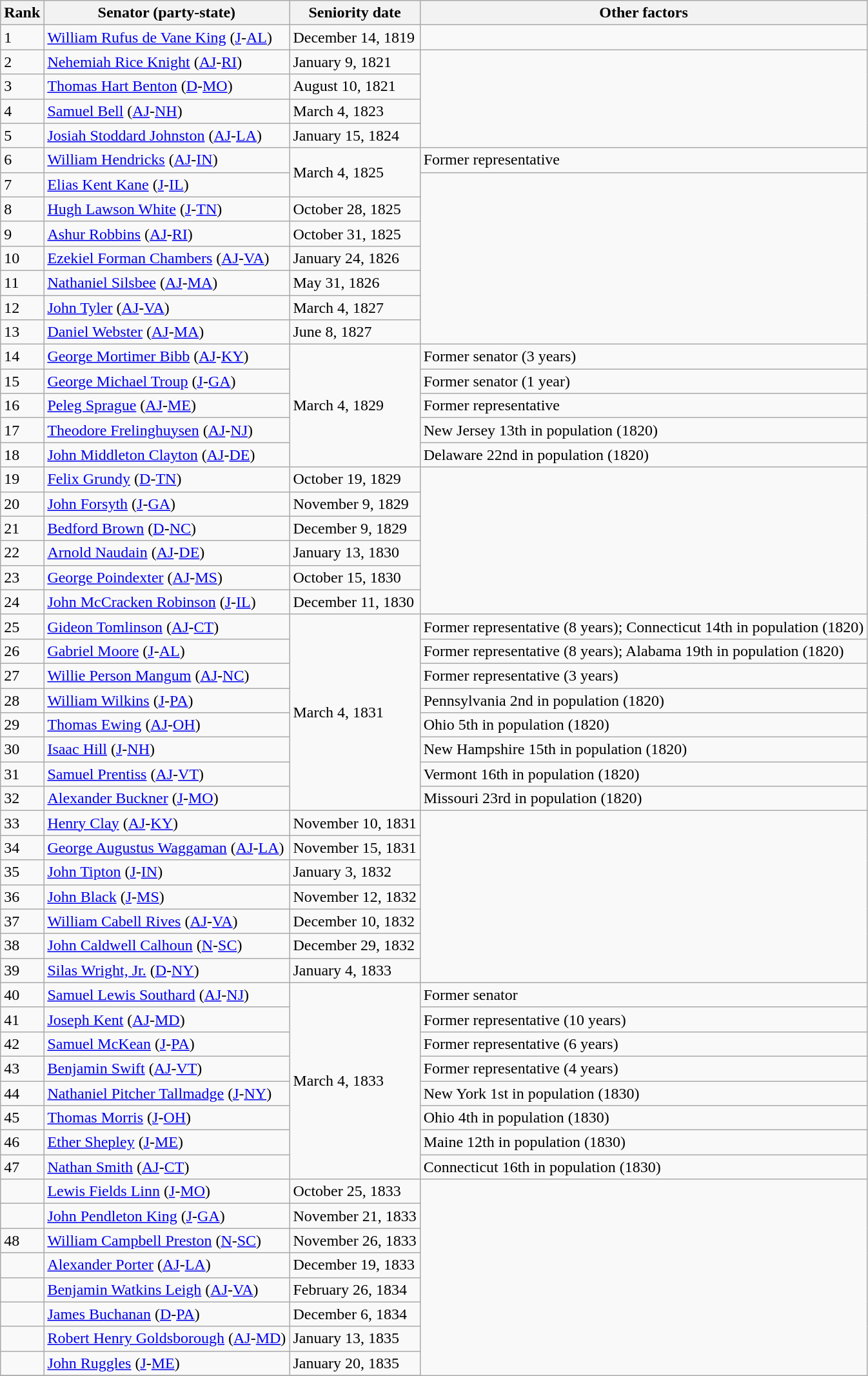<table class=wikitable>
<tr valign=bottom>
<th>Rank</th>
<th>Senator (party-state)</th>
<th>Seniority date</th>
<th>Other factors</th>
</tr>
<tr>
<td>1</td>
<td><a href='#'>William Rufus de Vane King</a> (<a href='#'>J</a>-<a href='#'>AL</a>)</td>
<td>December 14, 1819</td>
<td></td>
</tr>
<tr>
<td>2</td>
<td><a href='#'>Nehemiah Rice Knight</a> (<a href='#'>AJ</a>-<a href='#'>RI</a>)</td>
<td>January 9, 1821</td>
</tr>
<tr>
<td>3</td>
<td><a href='#'>Thomas Hart Benton</a> (<a href='#'>D</a>-<a href='#'>MO</a>)</td>
<td>August 10, 1821</td>
</tr>
<tr>
<td>4</td>
<td><a href='#'>Samuel Bell</a> (<a href='#'>AJ</a>-<a href='#'>NH</a>)</td>
<td>March 4, 1823</td>
</tr>
<tr>
<td>5</td>
<td><a href='#'>Josiah Stoddard Johnston</a> (<a href='#'>AJ</a>-<a href='#'>LA</a>)</td>
<td>January 15, 1824</td>
</tr>
<tr>
<td>6</td>
<td><a href='#'>William Hendricks</a> (<a href='#'>AJ</a>-<a href='#'>IN</a>)</td>
<td rowspan=2>March 4, 1825</td>
<td>Former representative</td>
</tr>
<tr>
<td>7</td>
<td><a href='#'>Elias Kent Kane</a> (<a href='#'>J</a>-<a href='#'>IL</a>)</td>
</tr>
<tr>
<td>8</td>
<td><a href='#'>Hugh Lawson White</a> (<a href='#'>J</a>-<a href='#'>TN</a>)</td>
<td>October 28, 1825</td>
</tr>
<tr>
<td>9</td>
<td><a href='#'>Ashur Robbins</a> (<a href='#'>AJ</a>-<a href='#'>RI</a>)</td>
<td>October 31, 1825</td>
</tr>
<tr>
<td>10</td>
<td><a href='#'>Ezekiel Forman Chambers</a> (<a href='#'>AJ</a>-<a href='#'>VA</a>)</td>
<td>January 24, 1826</td>
</tr>
<tr>
<td>11</td>
<td><a href='#'>Nathaniel Silsbee</a> (<a href='#'>AJ</a>-<a href='#'>MA</a>)</td>
<td>May 31, 1826</td>
</tr>
<tr>
<td>12</td>
<td><a href='#'>John Tyler</a> (<a href='#'>AJ</a>-<a href='#'>VA</a>)</td>
<td>March 4, 1827</td>
</tr>
<tr>
<td>13</td>
<td><a href='#'>Daniel Webster</a> (<a href='#'>AJ</a>-<a href='#'>MA</a>)</td>
<td>June 8, 1827</td>
</tr>
<tr>
<td>14</td>
<td><a href='#'>George Mortimer Bibb</a> (<a href='#'>AJ</a>-<a href='#'>KY</a>)</td>
<td rowspan=5>March 4, 1829</td>
<td>Former senator (3 years)</td>
</tr>
<tr>
<td>15</td>
<td><a href='#'>George Michael Troup</a> (<a href='#'>J</a>-<a href='#'>GA</a>)</td>
<td>Former senator (1 year)</td>
</tr>
<tr>
<td>16</td>
<td><a href='#'>Peleg Sprague</a> (<a href='#'>AJ</a>-<a href='#'>ME</a>)</td>
<td>Former representative</td>
</tr>
<tr>
<td>17</td>
<td><a href='#'>Theodore Frelinghuysen</a> (<a href='#'>AJ</a>-<a href='#'>NJ</a>)</td>
<td>New Jersey 13th in population (1820)</td>
</tr>
<tr>
<td>18</td>
<td><a href='#'>John Middleton Clayton</a> (<a href='#'>AJ</a>-<a href='#'>DE</a>)</td>
<td>Delaware 22nd in population (1820)</td>
</tr>
<tr>
<td>19</td>
<td><a href='#'>Felix Grundy</a> (<a href='#'>D</a>-<a href='#'>TN</a>)</td>
<td>October 19, 1829</td>
</tr>
<tr>
<td>20</td>
<td><a href='#'>John Forsyth</a> (<a href='#'>J</a>-<a href='#'>GA</a>)</td>
<td>November 9, 1829</td>
</tr>
<tr>
<td>21</td>
<td><a href='#'>Bedford Brown</a> (<a href='#'>D</a>-<a href='#'>NC</a>)</td>
<td>December 9, 1829</td>
</tr>
<tr>
<td>22</td>
<td><a href='#'>Arnold Naudain</a> (<a href='#'>AJ</a>-<a href='#'>DE</a>)</td>
<td>January 13, 1830</td>
</tr>
<tr>
<td>23</td>
<td><a href='#'>George Poindexter</a> (<a href='#'>AJ</a>-<a href='#'>MS</a>)</td>
<td>October 15, 1830</td>
</tr>
<tr>
<td>24</td>
<td><a href='#'>John McCracken Robinson</a> (<a href='#'>J</a>-<a href='#'>IL</a>)</td>
<td>December 11, 1830</td>
</tr>
<tr>
<td>25</td>
<td><a href='#'>Gideon Tomlinson</a> (<a href='#'>AJ</a>-<a href='#'>CT</a>)</td>
<td rowspan=8>March 4, 1831</td>
<td>Former representative (8 years); Connecticut 14th in population (1820)</td>
</tr>
<tr>
<td>26</td>
<td><a href='#'>Gabriel Moore</a> (<a href='#'>J</a>-<a href='#'>AL</a>)</td>
<td>Former representative (8 years); Alabama 19th in population (1820)</td>
</tr>
<tr>
<td>27</td>
<td><a href='#'>Willie Person Mangum</a> (<a href='#'>AJ</a>-<a href='#'>NC</a>)</td>
<td>Former representative (3 years)</td>
</tr>
<tr>
<td>28</td>
<td><a href='#'>William Wilkins</a> (<a href='#'>J</a>-<a href='#'>PA</a>)</td>
<td>Pennsylvania 2nd in population (1820)</td>
</tr>
<tr>
<td>29</td>
<td><a href='#'>Thomas Ewing</a> (<a href='#'>AJ</a>-<a href='#'>OH</a>)</td>
<td>Ohio 5th in population (1820)</td>
</tr>
<tr>
<td>30</td>
<td><a href='#'>Isaac Hill</a> (<a href='#'>J</a>-<a href='#'>NH</a>)</td>
<td>New Hampshire 15th in population (1820)</td>
</tr>
<tr>
<td>31</td>
<td><a href='#'>Samuel Prentiss</a> (<a href='#'>AJ</a>-<a href='#'>VT</a>)</td>
<td>Vermont 16th in population (1820)</td>
</tr>
<tr>
<td>32</td>
<td><a href='#'>Alexander Buckner</a> (<a href='#'>J</a>-<a href='#'>MO</a>)</td>
<td>Missouri 23rd in population (1820)</td>
</tr>
<tr>
<td>33</td>
<td><a href='#'>Henry Clay</a> (<a href='#'>AJ</a>-<a href='#'>KY</a>)</td>
<td>November 10, 1831</td>
</tr>
<tr>
<td>34</td>
<td><a href='#'>George Augustus Waggaman</a> (<a href='#'>AJ</a>-<a href='#'>LA</a>)</td>
<td>November 15, 1831</td>
</tr>
<tr>
<td>35</td>
<td><a href='#'>John Tipton</a> (<a href='#'>J</a>-<a href='#'>IN</a>)</td>
<td>January 3, 1832</td>
</tr>
<tr>
<td>36</td>
<td><a href='#'>John Black</a> (<a href='#'>J</a>-<a href='#'>MS</a>)</td>
<td>November 12, 1832</td>
</tr>
<tr>
<td>37</td>
<td><a href='#'>William Cabell Rives</a> (<a href='#'>AJ</a>-<a href='#'>VA</a>)</td>
<td>December 10, 1832</td>
</tr>
<tr>
<td>38</td>
<td><a href='#'>John Caldwell Calhoun</a> (<a href='#'>N</a>-<a href='#'>SC</a>)</td>
<td>December 29, 1832</td>
</tr>
<tr>
<td>39</td>
<td><a href='#'>Silas Wright, Jr.</a> (<a href='#'>D</a>-<a href='#'>NY</a>)</td>
<td>January 4, 1833</td>
</tr>
<tr>
<td>40</td>
<td><a href='#'>Samuel Lewis Southard</a> (<a href='#'>AJ</a>-<a href='#'>NJ</a>)</td>
<td rowspan=8>March 4, 1833</td>
<td>Former senator</td>
</tr>
<tr>
<td>41</td>
<td><a href='#'>Joseph Kent</a> (<a href='#'>AJ</a>-<a href='#'>MD</a>)</td>
<td>Former representative (10 years)</td>
</tr>
<tr>
<td>42</td>
<td><a href='#'>Samuel McKean</a> (<a href='#'>J</a>-<a href='#'>PA</a>)</td>
<td>Former representative (6 years)</td>
</tr>
<tr>
<td>43</td>
<td><a href='#'>Benjamin Swift</a> (<a href='#'>AJ</a>-<a href='#'>VT</a>)</td>
<td>Former representative (4 years)</td>
</tr>
<tr>
<td>44</td>
<td><a href='#'>Nathaniel Pitcher Tallmadge</a> (<a href='#'>J</a>-<a href='#'>NY</a>)</td>
<td>New York 1st in population (1830)</td>
</tr>
<tr>
<td>45</td>
<td><a href='#'>Thomas Morris</a> (<a href='#'>J</a>-<a href='#'>OH</a>)</td>
<td>Ohio 4th in population (1830)</td>
</tr>
<tr>
<td>46</td>
<td><a href='#'>Ether Shepley</a> (<a href='#'>J</a>-<a href='#'>ME</a>)</td>
<td>Maine 12th in population (1830)</td>
</tr>
<tr>
<td>47</td>
<td><a href='#'>Nathan Smith</a> (<a href='#'>AJ</a>-<a href='#'>CT</a>)</td>
<td>Connecticut 16th in population (1830)</td>
</tr>
<tr>
<td></td>
<td><a href='#'>Lewis Fields Linn</a> (<a href='#'>J</a>-<a href='#'>MO</a>)</td>
<td>October 25, 1833</td>
</tr>
<tr>
<td></td>
<td><a href='#'>John Pendleton King</a> (<a href='#'>J</a>-<a href='#'>GA</a>)</td>
<td>November 21, 1833</td>
</tr>
<tr>
<td>48</td>
<td><a href='#'>William Campbell Preston</a> (<a href='#'>N</a>-<a href='#'>SC</a>)</td>
<td>November 26, 1833</td>
</tr>
<tr>
<td></td>
<td><a href='#'>Alexander Porter</a> (<a href='#'>AJ</a>-<a href='#'>LA</a>)</td>
<td>December 19, 1833</td>
</tr>
<tr>
<td></td>
<td><a href='#'>Benjamin Watkins Leigh</a> (<a href='#'>AJ</a>-<a href='#'>VA</a>)</td>
<td>February 26, 1834</td>
</tr>
<tr>
<td></td>
<td><a href='#'>James Buchanan</a> (<a href='#'>D</a>-<a href='#'>PA</a>)</td>
<td>December 6, 1834</td>
</tr>
<tr>
<td></td>
<td><a href='#'>Robert Henry Goldsborough</a> (<a href='#'>AJ</a>-<a href='#'>MD</a>)</td>
<td>January 13, 1835</td>
</tr>
<tr>
<td></td>
<td><a href='#'>John Ruggles</a> (<a href='#'>J</a>-<a href='#'>ME</a>)</td>
<td>January 20, 1835</td>
</tr>
<tr>
</tr>
</table>
